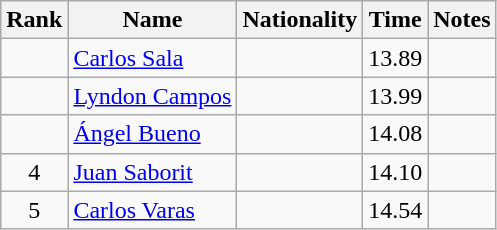<table class="wikitable sortable" style="text-align:center">
<tr>
<th>Rank</th>
<th>Name</th>
<th>Nationality</th>
<th>Time</th>
<th>Notes</th>
</tr>
<tr>
<td align=center></td>
<td align=left><a href='#'>Carlos Sala</a></td>
<td align=left></td>
<td>13.89</td>
<td></td>
</tr>
<tr>
<td align=center></td>
<td align=left><a href='#'>Lyndon Campos</a></td>
<td align=left></td>
<td>13.99</td>
<td></td>
</tr>
<tr>
<td align=center></td>
<td align=left><a href='#'>Ángel Bueno</a></td>
<td align=left></td>
<td>14.08</td>
<td></td>
</tr>
<tr>
<td align=center>4</td>
<td align=left><a href='#'>Juan Saborit</a></td>
<td align=left></td>
<td>14.10</td>
<td></td>
</tr>
<tr>
<td align=center>5</td>
<td align=left><a href='#'>Carlos Varas</a></td>
<td align=left></td>
<td>14.54</td>
<td></td>
</tr>
</table>
